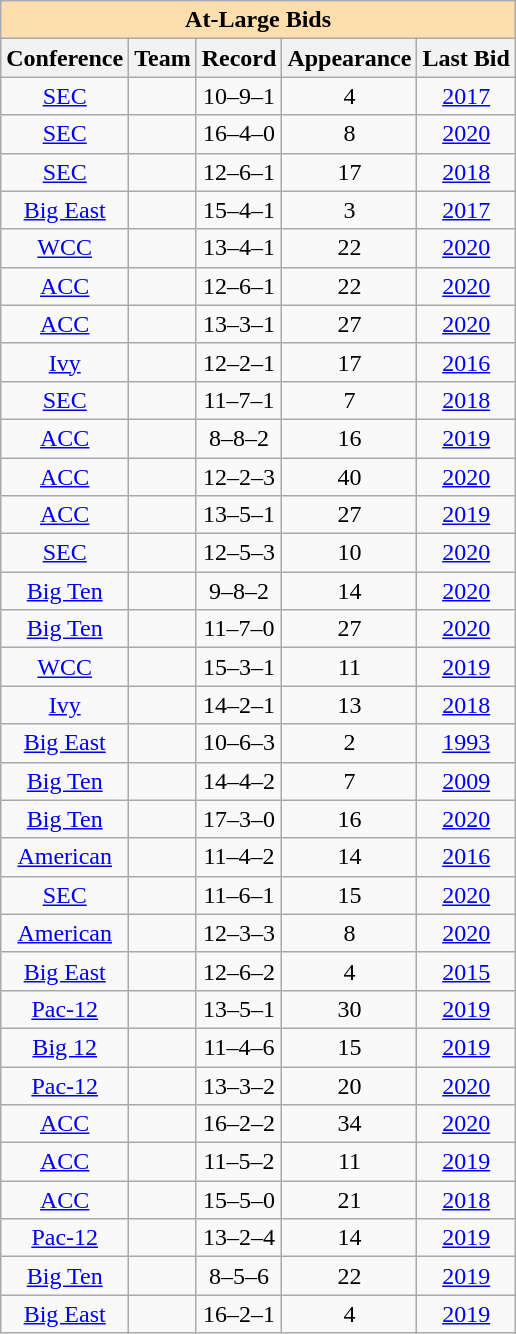<table class="wikitable sortable plainrowheaders" style="text-align:center;">
<tr>
<th colspan="6" style="background:#ffdead;">At-Large Bids</th>
</tr>
<tr>
<th scope="col">Conference</th>
<th scope="col">Team</th>
<th scope="col" data-sort-type="number">Record</th>
<th scope="col">Appearance</th>
<th scope="col">Last Bid</th>
</tr>
<tr>
<td><a href='#'>SEC</a></td>
<td style=><a href='#'></a></td>
<td>10–9–1</td>
<td>4</td>
<td><a href='#'>2017</a></td>
</tr>
<tr>
<td><a href='#'>SEC</a></td>
<td style=><a href='#'></a></td>
<td>16–4–0</td>
<td>8</td>
<td><a href='#'>2020</a></td>
</tr>
<tr>
<td><a href='#'>SEC</a></td>
<td style=><a href='#'></a></td>
<td>12–6–1</td>
<td>17</td>
<td><a href='#'>2018</a></td>
</tr>
<tr>
<td><a href='#'>Big East</a></td>
<td style=><a href='#'></a></td>
<td>15–4–1</td>
<td>3</td>
<td><a href='#'>2017</a></td>
</tr>
<tr>
<td><a href='#'>WCC</a></td>
<td style=><a href='#'></a></td>
<td>13–4–1</td>
<td>22</td>
<td><a href='#'>2020</a></td>
</tr>
<tr>
<td><a href='#'>ACC</a></td>
<td style=><a href='#'></a></td>
<td>12–6–1</td>
<td>22</td>
<td><a href='#'>2020</a></td>
</tr>
<tr>
<td><a href='#'>ACC</a></td>
<td style=><a href='#'></a></td>
<td>13–3–1</td>
<td>27</td>
<td><a href='#'>2020</a></td>
</tr>
<tr>
<td><a href='#'>Ivy</a></td>
<td style=><a href='#'></a></td>
<td>12–2–1</td>
<td>17</td>
<td><a href='#'>2016</a></td>
</tr>
<tr>
<td><a href='#'>SEC</a></td>
<td style=><a href='#'></a></td>
<td>11–7–1</td>
<td>7</td>
<td><a href='#'>2018</a></td>
</tr>
<tr>
<td><a href='#'>ACC</a></td>
<td style=><a href='#'></a></td>
<td>8–8–2</td>
<td>16</td>
<td><a href='#'>2019</a></td>
</tr>
<tr>
<td><a href='#'>ACC</a></td>
<td style=><a href='#'></a></td>
<td>12–2–3</td>
<td>40</td>
<td><a href='#'>2020</a></td>
</tr>
<tr>
<td><a href='#'>ACC</a></td>
<td style=><a href='#'></a></td>
<td>13–5–1</td>
<td>27</td>
<td><a href='#'>2019</a></td>
</tr>
<tr>
<td><a href='#'>SEC</a></td>
<td style=><a href='#'></a></td>
<td>12–5–3</td>
<td>10</td>
<td><a href='#'>2020</a></td>
</tr>
<tr>
<td><a href='#'>Big Ten</a></td>
<td style=><a href='#'></a></td>
<td>9–8–2</td>
<td>14</td>
<td><a href='#'>2020</a></td>
</tr>
<tr>
<td><a href='#'>Big Ten</a></td>
<td style=><a href='#'></a></td>
<td>11–7–0</td>
<td>27</td>
<td><a href='#'>2020</a></td>
</tr>
<tr>
<td><a href='#'>WCC</a></td>
<td style=><a href='#'></a></td>
<td>15–3–1</td>
<td>11</td>
<td><a href='#'>2019</a></td>
</tr>
<tr>
<td><a href='#'>Ivy</a></td>
<td style=><a href='#'></a></td>
<td>14–2–1</td>
<td>13</td>
<td><a href='#'>2018</a></td>
</tr>
<tr>
<td><a href='#'>Big East</a></td>
<td style=><a href='#'></a></td>
<td>10–6–3</td>
<td>2</td>
<td><a href='#'>1993</a></td>
</tr>
<tr>
<td><a href='#'>Big Ten</a></td>
<td style=><a href='#'></a></td>
<td>14–4–2</td>
<td>7</td>
<td><a href='#'>2009</a></td>
</tr>
<tr>
<td><a href='#'>Big Ten</a></td>
<td style=><a href='#'></a></td>
<td>17–3–0</td>
<td>16</td>
<td><a href='#'>2020</a></td>
</tr>
<tr>
<td><a href='#'>American</a></td>
<td style=><a href='#'></a></td>
<td>11–4–2</td>
<td>14</td>
<td><a href='#'>2016</a></td>
</tr>
<tr>
<td><a href='#'>SEC</a></td>
<td style=><a href='#'></a></td>
<td>11–6–1</td>
<td>15</td>
<td><a href='#'>2020</a></td>
</tr>
<tr>
<td><a href='#'>American</a></td>
<td style=><a href='#'></a></td>
<td>12–3–3</td>
<td>8</td>
<td><a href='#'>2020</a></td>
</tr>
<tr>
<td><a href='#'>Big East</a></td>
<td style=><a href='#'></a></td>
<td>12–6–2</td>
<td>4</td>
<td><a href='#'>2015</a></td>
</tr>
<tr>
<td><a href='#'>Pac-12</a></td>
<td style=><a href='#'></a></td>
<td>13–5–1</td>
<td>30</td>
<td><a href='#'>2019</a></td>
</tr>
<tr>
<td><a href='#'>Big 12</a></td>
<td style=><a href='#'></a></td>
<td>11–4–6</td>
<td>15</td>
<td><a href='#'>2019</a></td>
</tr>
<tr>
<td><a href='#'>Pac-12</a></td>
<td style=><a href='#'></a></td>
<td>13–3–2</td>
<td>20</td>
<td><a href='#'>2020</a></td>
</tr>
<tr>
<td><a href='#'>ACC</a></td>
<td style=><a href='#'></a></td>
<td>16–2–2</td>
<td>34</td>
<td><a href='#'>2020</a></td>
</tr>
<tr>
<td><a href='#'>ACC</a></td>
<td style=><a href='#'></a></td>
<td>11–5–2</td>
<td>11</td>
<td><a href='#'>2019</a></td>
</tr>
<tr>
<td><a href='#'>ACC</a></td>
<td style=><a href='#'></a></td>
<td>15–5–0</td>
<td>21</td>
<td><a href='#'>2018</a></td>
</tr>
<tr>
<td><a href='#'>Pac-12</a></td>
<td style=><a href='#'></a></td>
<td>13–2–4</td>
<td>14</td>
<td><a href='#'>2019</a></td>
</tr>
<tr>
<td><a href='#'>Big Ten</a></td>
<td style=><a href='#'></a></td>
<td>8–5–6</td>
<td>22</td>
<td><a href='#'>2019</a></td>
</tr>
<tr>
<td><a href='#'>Big East</a></td>
<td style=><a href='#'></a></td>
<td>16–2–1</td>
<td>4</td>
<td><a href='#'>2019</a></td>
</tr>
</table>
